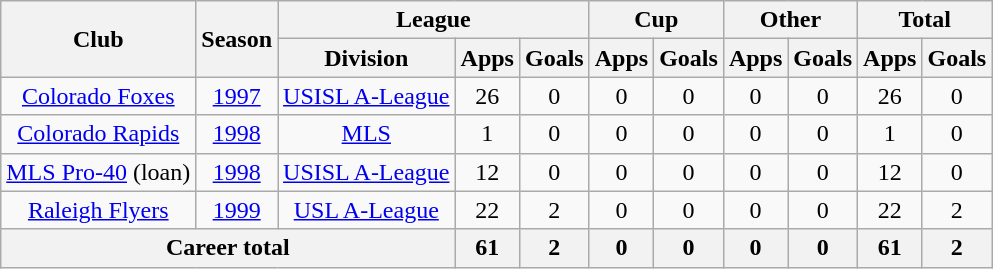<table class="wikitable" style="text-align: center">
<tr>
<th rowspan="2">Club</th>
<th rowspan="2">Season</th>
<th colspan="3">League</th>
<th colspan="2">Cup</th>
<th colspan="2">Other</th>
<th colspan="2">Total</th>
</tr>
<tr>
<th>Division</th>
<th>Apps</th>
<th>Goals</th>
<th>Apps</th>
<th>Goals</th>
<th>Apps</th>
<th>Goals</th>
<th>Apps</th>
<th>Goals</th>
</tr>
<tr>
<td><a href='#'>Colorado Foxes</a></td>
<td><a href='#'>1997</a></td>
<td><a href='#'>USISL A-League</a></td>
<td>26</td>
<td>0</td>
<td>0</td>
<td>0</td>
<td>0</td>
<td>0</td>
<td>26</td>
<td>0</td>
</tr>
<tr>
<td><a href='#'>Colorado Rapids</a></td>
<td><a href='#'>1998</a></td>
<td><a href='#'>MLS</a></td>
<td>1</td>
<td>0</td>
<td>0</td>
<td>0</td>
<td>0</td>
<td>0</td>
<td>1</td>
<td>0</td>
</tr>
<tr>
<td><a href='#'>MLS Pro-40</a> (loan)</td>
<td><a href='#'>1998</a></td>
<td><a href='#'>USISL A-League</a></td>
<td>12</td>
<td>0</td>
<td>0</td>
<td>0</td>
<td>0</td>
<td>0</td>
<td>12</td>
<td>0</td>
</tr>
<tr>
<td><a href='#'>Raleigh Flyers</a></td>
<td><a href='#'>1999</a></td>
<td><a href='#'>USL A-League</a></td>
<td>22</td>
<td>2</td>
<td>0</td>
<td>0</td>
<td>0</td>
<td>0</td>
<td>22</td>
<td>2</td>
</tr>
<tr>
<th colspan="3"><strong>Career total</strong></th>
<th>61</th>
<th>2</th>
<th>0</th>
<th>0</th>
<th>0</th>
<th>0</th>
<th>61</th>
<th>2</th>
</tr>
</table>
